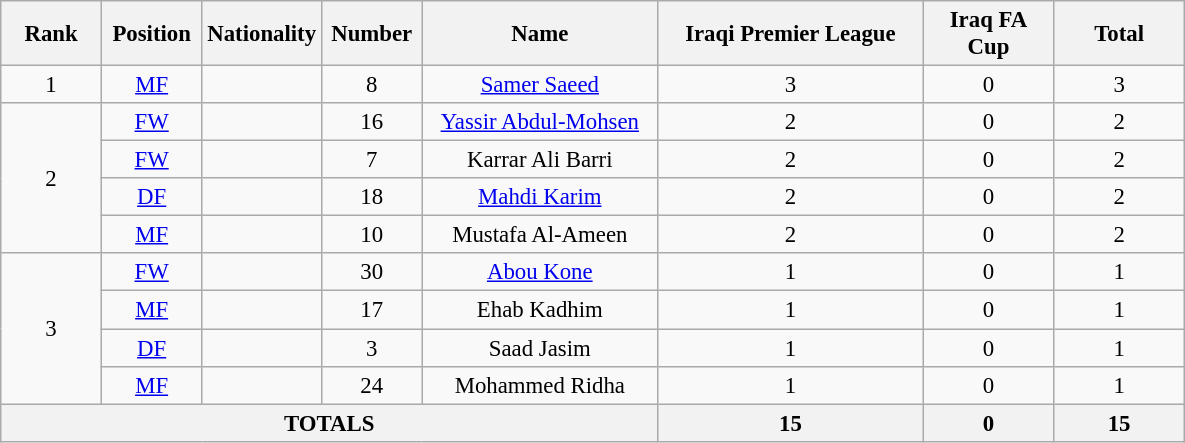<table class="wikitable" style="font-size: 95%; text-align: center;">
<tr>
<th width=60>Rank</th>
<th width=60>Position</th>
<th width=60>Nationality</th>
<th width=60>Number</th>
<th width=150>Name</th>
<th width=170>Iraqi Premier League</th>
<th width=80>Iraq FA Cup</th>
<th width=80>Total</th>
</tr>
<tr>
<td>1</td>
<td><a href='#'>MF</a></td>
<td></td>
<td>8</td>
<td><a href='#'>Samer Saeed</a></td>
<td>3</td>
<td>0</td>
<td>3</td>
</tr>
<tr>
<td rowspan=4>2</td>
<td><a href='#'>FW</a></td>
<td></td>
<td>16</td>
<td><a href='#'>Yassir Abdul-Mohsen</a></td>
<td>2</td>
<td>0</td>
<td>2</td>
</tr>
<tr>
<td><a href='#'>FW</a></td>
<td></td>
<td>7</td>
<td>Karrar Ali Barri</td>
<td>2</td>
<td>0</td>
<td>2</td>
</tr>
<tr>
<td><a href='#'>DF</a></td>
<td></td>
<td>18</td>
<td><a href='#'>Mahdi Karim</a></td>
<td>2</td>
<td>0</td>
<td>2</td>
</tr>
<tr>
<td><a href='#'>MF</a></td>
<td></td>
<td>10</td>
<td>Mustafa Al-Ameen</td>
<td>2</td>
<td>0</td>
<td>2</td>
</tr>
<tr>
<td rowspan=4>3</td>
<td><a href='#'>FW</a></td>
<td></td>
<td>30</td>
<td><a href='#'>Abou Kone</a></td>
<td>1</td>
<td>0</td>
<td>1</td>
</tr>
<tr>
<td><a href='#'>MF</a></td>
<td></td>
<td>17</td>
<td>Ehab Kadhim</td>
<td>1</td>
<td>0</td>
<td>1</td>
</tr>
<tr>
<td><a href='#'>DF</a></td>
<td></td>
<td>3</td>
<td>Saad Jasim</td>
<td>1</td>
<td>0</td>
<td>1</td>
</tr>
<tr>
<td><a href='#'>MF</a></td>
<td></td>
<td>24</td>
<td>Mohammed Ridha</td>
<td>1</td>
<td>0</td>
<td>1</td>
</tr>
<tr>
<th colspan="5">TOTALS</th>
<th>15</th>
<th>0</th>
<th>15</th>
</tr>
</table>
